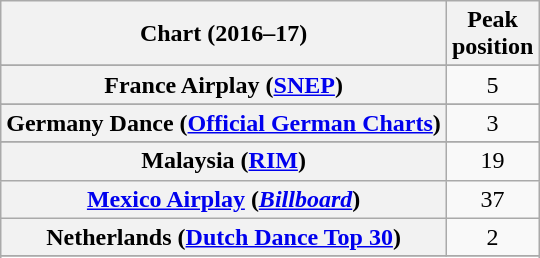<table class="wikitable sortable plainrowheaders" style="text-align:center">
<tr>
<th>Chart (2016–17)</th>
<th>Peak<br>position</th>
</tr>
<tr>
</tr>
<tr>
</tr>
<tr>
</tr>
<tr>
</tr>
<tr>
</tr>
<tr>
</tr>
<tr>
</tr>
<tr>
</tr>
<tr>
</tr>
<tr>
</tr>
<tr>
<th scope="row">France Airplay (<a href='#'>SNEP</a>)</th>
<td style="text-align:center;">5</td>
</tr>
<tr>
</tr>
<tr>
<th scope="row">Germany Dance (<a href='#'>Official German Charts</a>)</th>
<td>3</td>
</tr>
<tr>
</tr>
<tr>
</tr>
<tr>
</tr>
<tr>
<th scope="row">Malaysia (<a href='#'>RIM</a>)</th>
<td>19</td>
</tr>
<tr>
<th scope="row"><a href='#'>Mexico Airplay</a> (<em><a href='#'>Billboard</a></em>)</th>
<td>37</td>
</tr>
<tr>
<th scope="row">Netherlands (<a href='#'>Dutch Dance Top 30</a>)</th>
<td>2</td>
</tr>
<tr>
</tr>
<tr>
</tr>
<tr>
</tr>
<tr>
</tr>
<tr>
</tr>
<tr>
</tr>
<tr>
</tr>
<tr>
</tr>
<tr>
</tr>
<tr>
</tr>
<tr>
</tr>
</table>
